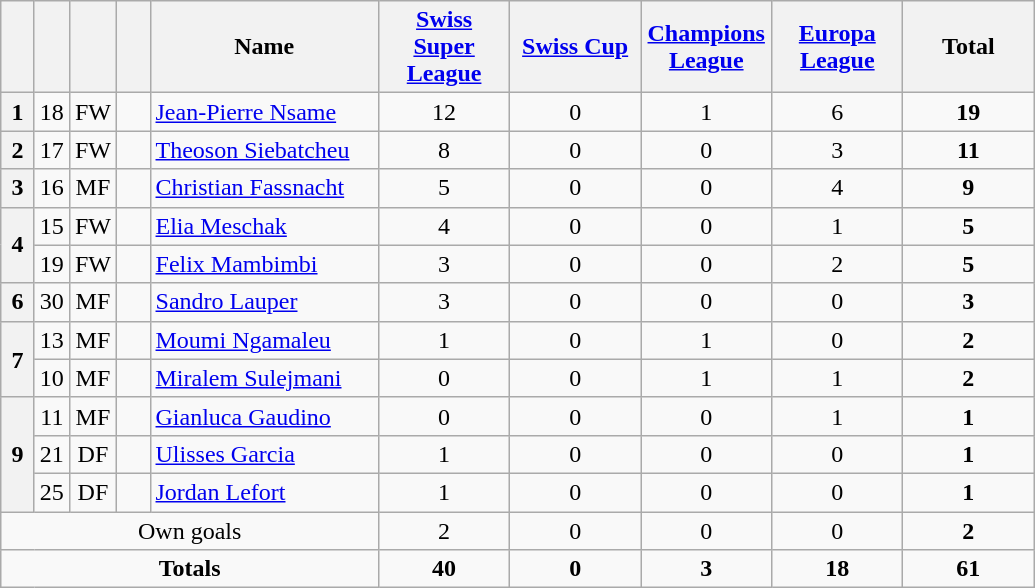<table class="wikitable" style="text-align:center">
<tr>
<th width=15></th>
<th width=15></th>
<th width=15></th>
<th width=15></th>
<th width=145>Name</th>
<th width=80><a href='#'>Swiss Super League</a></th>
<th width=80><a href='#'>Swiss Cup</a></th>
<th width=80><a href='#'>Champions League</a></th>
<th width=80><a href='#'>Europa League</a></th>
<th width=80>Total</th>
</tr>
<tr>
<th rowspan=1>1</th>
<td>18</td>
<td>FW</td>
<td></td>
<td align=left><a href='#'>Jean-Pierre Nsame</a></td>
<td>12</td>
<td>0</td>
<td>1</td>
<td>6</td>
<td><strong>19</strong></td>
</tr>
<tr>
<th rowspan=1>2</th>
<td>17</td>
<td>FW</td>
<td></td>
<td align=left><a href='#'>Theoson Siebatcheu</a></td>
<td>8</td>
<td>0</td>
<td>0</td>
<td>3</td>
<td><strong>11</strong></td>
</tr>
<tr>
<th rowspan=1>3</th>
<td>16</td>
<td>MF</td>
<td></td>
<td align=left><a href='#'>Christian Fassnacht</a></td>
<td>5</td>
<td>0</td>
<td>0</td>
<td>4</td>
<td><strong>9</strong></td>
</tr>
<tr>
<th rowspan=2>4</th>
<td>15</td>
<td>FW</td>
<td></td>
<td align=left><a href='#'>Elia Meschak</a></td>
<td>4</td>
<td>0</td>
<td>0</td>
<td>1</td>
<td><strong>5</strong></td>
</tr>
<tr>
<td>19</td>
<td>FW</td>
<td></td>
<td align=left><a href='#'>Felix Mambimbi</a></td>
<td>3</td>
<td>0</td>
<td>0</td>
<td>2</td>
<td><strong>5</strong></td>
</tr>
<tr>
<th rowspan=1>6</th>
<td>30</td>
<td>MF</td>
<td></td>
<td align=left><a href='#'>Sandro Lauper</a></td>
<td>3</td>
<td>0</td>
<td>0</td>
<td>0</td>
<td><strong>3</strong></td>
</tr>
<tr>
<th rowspan=2>7</th>
<td>13</td>
<td>MF</td>
<td></td>
<td align=left><a href='#'>Moumi Ngamaleu</a></td>
<td>1</td>
<td>0</td>
<td>1</td>
<td>0</td>
<td><strong>2</strong></td>
</tr>
<tr>
<td>10</td>
<td>MF</td>
<td></td>
<td align=left><a href='#'>Miralem Sulejmani</a></td>
<td>0</td>
<td>0</td>
<td>1</td>
<td>1</td>
<td><strong>2</strong></td>
</tr>
<tr>
<th rowspan=3>9</th>
<td>11</td>
<td>MF</td>
<td></td>
<td align=left><a href='#'>Gianluca Gaudino</a></td>
<td>0</td>
<td>0</td>
<td>0</td>
<td>1</td>
<td><strong>1</strong></td>
</tr>
<tr>
<td>21</td>
<td>DF</td>
<td></td>
<td align=left><a href='#'>Ulisses Garcia</a></td>
<td>1</td>
<td>0</td>
<td>0</td>
<td>0</td>
<td><strong>1</strong></td>
</tr>
<tr>
<td>25</td>
<td>DF</td>
<td></td>
<td align=left><a href='#'>Jordan Lefort</a></td>
<td>1</td>
<td>0</td>
<td>0</td>
<td>0</td>
<td><strong>1</strong></td>
</tr>
<tr class="sortbottom">
<td colspan=5>Own goals</td>
<td>2</td>
<td>0</td>
<td>0</td>
<td>0</td>
<td><strong>2</strong></td>
</tr>
<tr>
<td colspan=5><strong>Totals</strong></td>
<td><strong>40</strong></td>
<td><strong>0</strong></td>
<td><strong>3</strong></td>
<td><strong>18</strong></td>
<td><strong>61</strong></td>
</tr>
</table>
